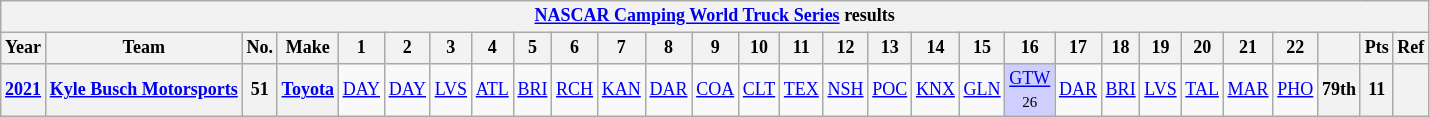<table class="wikitable" style="text-align:center; font-size:75%">
<tr>
<th colspan=45><a href='#'>NASCAR Camping World Truck Series</a> results</th>
</tr>
<tr>
<th>Year</th>
<th>Team</th>
<th>No.</th>
<th>Make</th>
<th>1</th>
<th>2</th>
<th>3</th>
<th>4</th>
<th>5</th>
<th>6</th>
<th>7</th>
<th>8</th>
<th>9</th>
<th>10</th>
<th>11</th>
<th>12</th>
<th>13</th>
<th>14</th>
<th>15</th>
<th>16</th>
<th>17</th>
<th>18</th>
<th>19</th>
<th>20</th>
<th>21</th>
<th>22</th>
<th></th>
<th>Pts</th>
<th>Ref</th>
</tr>
<tr>
<th><a href='#'>2021</a></th>
<th><a href='#'>Kyle Busch Motorsports</a></th>
<th>51</th>
<th><a href='#'>Toyota</a></th>
<td><a href='#'>DAY</a></td>
<td><a href='#'>DAY</a></td>
<td><a href='#'>LVS</a></td>
<td><a href='#'>ATL</a></td>
<td><a href='#'>BRI</a></td>
<td><a href='#'>RCH</a></td>
<td><a href='#'>KAN</a></td>
<td><a href='#'>DAR</a></td>
<td><a href='#'>COA</a></td>
<td><a href='#'>CLT</a></td>
<td><a href='#'>TEX</a></td>
<td><a href='#'>NSH</a></td>
<td><a href='#'>POC</a></td>
<td><a href='#'>KNX</a></td>
<td><a href='#'>GLN</a></td>
<td style="background:#CFCFFF;"><a href='#'>GTW</a><br><small>26</small></td>
<td><a href='#'>DAR</a></td>
<td><a href='#'>BRI</a></td>
<td><a href='#'>LVS</a></td>
<td><a href='#'>TAL</a></td>
<td><a href='#'>MAR</a></td>
<td><a href='#'>PHO</a></td>
<th>79th</th>
<th>11</th>
<th></th>
</tr>
</table>
